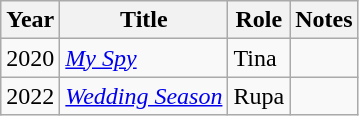<table class="wikitable sortable">
<tr>
<th>Year</th>
<th>Title</th>
<th>Role</th>
<th>Notes</th>
</tr>
<tr>
<td>2020</td>
<td><em><a href='#'>My Spy</a></em></td>
<td>Tina</td>
<td></td>
</tr>
<tr>
<td>2022</td>
<td><em><a href='#'>Wedding Season</a></em></td>
<td>Rupa</td>
<td></td>
</tr>
</table>
